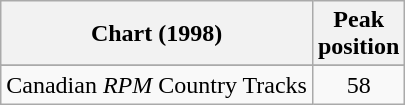<table class="wikitable sortable">
<tr>
<th align="left">Chart (1998)</th>
<th align="center">Peak<br>position</th>
</tr>
<tr>
</tr>
<tr>
<td align="left">Canadian <em>RPM</em> Country Tracks</td>
<td align="center">58</td>
</tr>
</table>
